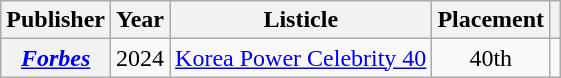<table class="wikitable plainrowheaders" style="text-align:center">
<tr>
<th scope="col">Publisher</th>
<th scope="col">Year</th>
<th scope="col">Listicle</th>
<th scope="col">Placement</th>
<th scope="col" class="unsortable"></th>
</tr>
<tr>
<th scope="row"><em><a href='#'>Forbes</a></em></th>
<td>2024</td>
<td style="text-align:left"><a href='#'>Korea Power Celebrity 40</a></td>
<td style="text-align:center">40th</td>
<td></td>
</tr>
</table>
